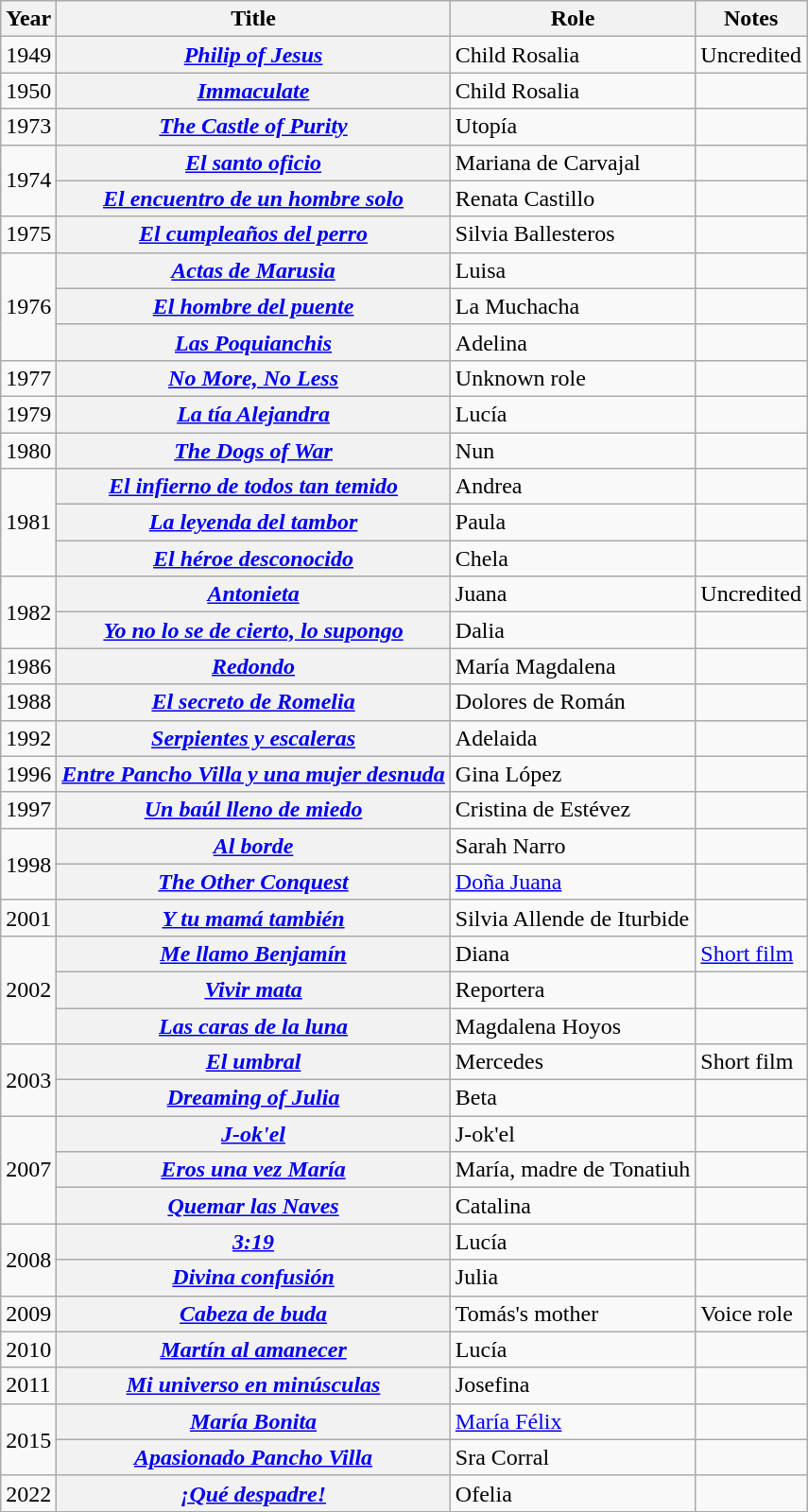<table class="wikitable plainrowheaders sortable">
<tr>
<th scope="col">Year</th>
<th scope="col">Title</th>
<th scope="col">Role</th>
<th scope="col" class="unsortable">Notes</th>
</tr>
<tr>
<td>1949</td>
<th scope="row"><em><a href='#'>Philip of Jesus</a></em></th>
<td>Child Rosalia</td>
<td>Uncredited</td>
</tr>
<tr>
<td>1950</td>
<th scope="row"><em><a href='#'>Immaculate</a></em></th>
<td>Child Rosalia</td>
<td></td>
</tr>
<tr>
<td>1973</td>
<th scope="row"><em><a href='#'>The Castle of Purity</a></em></th>
<td>Utopía</td>
<td></td>
</tr>
<tr>
<td rowspan="2">1974</td>
<th scope="row"><em><a href='#'>El santo oficio</a></em></th>
<td>Mariana de Carvajal</td>
<td></td>
</tr>
<tr>
<th scope="row"><em><a href='#'>El encuentro de un hombre solo</a></em></th>
<td>Renata Castillo</td>
<td></td>
</tr>
<tr>
<td>1975</td>
<th scope="row"><em><a href='#'>El cumpleaños del perro</a></em></th>
<td>Silvia Ballesteros</td>
<td></td>
</tr>
<tr>
<td rowspan="3">1976</td>
<th scope="row"><em><a href='#'>Actas de Marusia</a></em></th>
<td>Luisa</td>
<td></td>
</tr>
<tr>
<th scope="row"><em><a href='#'>El hombre del puente</a></em></th>
<td>La Muchacha</td>
<td></td>
</tr>
<tr>
<th scope="row"><em><a href='#'>Las Poquianchis</a></em></th>
<td>Adelina</td>
<td></td>
</tr>
<tr>
<td>1977</td>
<th scope="row"><em><a href='#'>No More, No Less</a></em></th>
<td>Unknown role</td>
<td></td>
</tr>
<tr>
<td>1979</td>
<th scope="row"><em><a href='#'>La tía Alejandra</a></em></th>
<td>Lucía</td>
<td></td>
</tr>
<tr>
<td>1980</td>
<th scope="row"><em><a href='#'>The Dogs of War</a></em></th>
<td>Nun</td>
<td></td>
</tr>
<tr>
<td rowspan="3">1981</td>
<th scope="row"><em><a href='#'>El infierno de todos tan temido</a></em></th>
<td>Andrea</td>
<td></td>
</tr>
<tr>
<th scope="row"><em><a href='#'>La leyenda del tambor</a></em></th>
<td>Paula</td>
<td></td>
</tr>
<tr>
<th scope="row"><em><a href='#'>El héroe desconocido</a></em></th>
<td>Chela</td>
<td></td>
</tr>
<tr>
<td rowspan="2">1982</td>
<th scope="row"><em><a href='#'>Antonieta</a></em></th>
<td>Juana</td>
<td>Uncredited</td>
</tr>
<tr>
<th scope="row"><em><a href='#'>Yo no lo se de cierto, lo supongo</a></em></th>
<td>Dalia</td>
<td></td>
</tr>
<tr>
<td>1986</td>
<th scope="row"><em><a href='#'>Redondo</a></em></th>
<td>María Magdalena</td>
<td></td>
</tr>
<tr>
<td>1988</td>
<th scope="row"><em><a href='#'>El secreto de Romelia</a></em></th>
<td>Dolores de Román</td>
<td></td>
</tr>
<tr>
<td>1992</td>
<th scope="row"><em><a href='#'>Serpientes y escaleras</a></em></th>
<td>Adelaida</td>
<td></td>
</tr>
<tr>
<td>1996</td>
<th scope="row"><em><a href='#'>Entre Pancho Villa y una mujer desnuda</a></em></th>
<td>Gina López</td>
<td></td>
</tr>
<tr>
<td>1997</td>
<th scope="row"><em><a href='#'>Un baúl lleno de miedo</a></em></th>
<td>Cristina de Estévez</td>
<td></td>
</tr>
<tr>
<td rowspan="2">1998</td>
<th scope="row"><em><a href='#'>Al borde</a></em></th>
<td>Sarah Narro</td>
<td></td>
</tr>
<tr>
<th scope="row"><em><a href='#'>The Other Conquest</a></em></th>
<td><a href='#'>Doña Juana</a></td>
<td></td>
</tr>
<tr>
<td>2001</td>
<th scope="row"><em><a href='#'>Y tu mamá también</a></em></th>
<td>Silvia Allende de Iturbide</td>
<td></td>
</tr>
<tr>
<td rowspan="3">2002</td>
<th scope="row"><em><a href='#'>Me llamo Benjamín</a></em></th>
<td>Diana</td>
<td><a href='#'>Short film</a></td>
</tr>
<tr>
<th scope="row"><em><a href='#'>Vivir mata</a></em></th>
<td>Reportera</td>
<td></td>
</tr>
<tr>
<th scope="row"><em><a href='#'>Las caras de la luna</a></em></th>
<td>Magdalena Hoyos</td>
<td></td>
</tr>
<tr>
<td rowspan="2">2003</td>
<th scope="row"><em><a href='#'>El umbral</a></em></th>
<td>Mercedes</td>
<td>Short film</td>
</tr>
<tr>
<th scope="row"><em><a href='#'>Dreaming of Julia</a></em></th>
<td>Beta</td>
<td></td>
</tr>
<tr>
<td rowspan="3">2007</td>
<th scope="row"><em><a href='#'>J-ok'el</a></em></th>
<td>J-ok'el</td>
<td></td>
</tr>
<tr>
<th scope="row"><em><a href='#'>Eros una vez María</a></em></th>
<td>María, madre de Tonatiuh</td>
<td></td>
</tr>
<tr>
<th scope="row"><em><a href='#'>Quemar las Naves</a></em></th>
<td>Catalina</td>
<td></td>
</tr>
<tr>
<td rowspan="2">2008</td>
<th scope="row"><em><a href='#'>3:19</a></em></th>
<td>Lucía</td>
<td></td>
</tr>
<tr>
<th scope="row"><em><a href='#'>Divina confusión</a></em></th>
<td>Julia</td>
<td></td>
</tr>
<tr>
<td>2009</td>
<th scope="row"><em><a href='#'>Cabeza de buda</a></em></th>
<td>Tomás's mother</td>
<td>Voice role</td>
</tr>
<tr>
<td>2010</td>
<th scope="row"><em><a href='#'>Martín al amanecer</a></em></th>
<td>Lucía</td>
<td></td>
</tr>
<tr>
<td>2011</td>
<th scope="row"><em><a href='#'>Mi universo en minúsculas</a></em></th>
<td>Josefina</td>
<td></td>
</tr>
<tr>
<td rowspan="2">2015</td>
<th scope="row"><em><a href='#'>María Bonita</a></em></th>
<td><a href='#'>María Félix</a></td>
<td></td>
</tr>
<tr>
<th scope="row"><em><a href='#'>Apasionado Pancho Villa</a></em></th>
<td>Sra Corral</td>
<td></td>
</tr>
<tr>
<td>2022</td>
<th scope="row"><em><a href='#'>¡Qué despadre!</a></em></th>
<td>Ofelia</td>
<td></td>
</tr>
<tr>
</tr>
</table>
